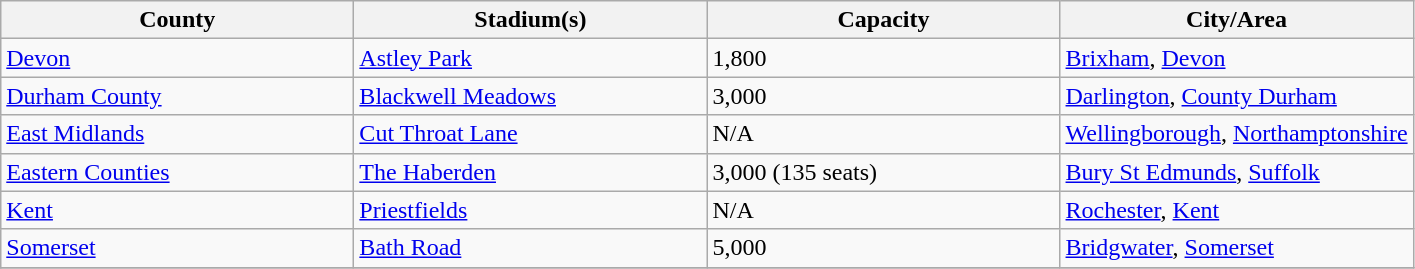<table class="wikitable sortable">
<tr>
<th width=25%>County</th>
<th width=25%>Stadium(s)</th>
<th width=25%>Capacity</th>
<th width=25%>City/Area</th>
</tr>
<tr>
<td><a href='#'>Devon</a></td>
<td><a href='#'>Astley Park</a></td>
<td>1,800</td>
<td><a href='#'>Brixham</a>, <a href='#'>Devon</a></td>
</tr>
<tr>
<td><a href='#'>Durham County</a></td>
<td><a href='#'>Blackwell Meadows</a></td>
<td>3,000</td>
<td><a href='#'>Darlington</a>, <a href='#'>County Durham</a></td>
</tr>
<tr>
<td><a href='#'>East Midlands</a></td>
<td><a href='#'>Cut Throat Lane</a></td>
<td>N/A</td>
<td><a href='#'>Wellingborough</a>, <a href='#'>Northamptonshire</a></td>
</tr>
<tr>
<td><a href='#'>Eastern Counties</a></td>
<td><a href='#'>The Haberden</a></td>
<td>3,000 (135 seats)</td>
<td><a href='#'>Bury St Edmunds</a>, <a href='#'>Suffolk</a></td>
</tr>
<tr>
<td><a href='#'>Kent</a></td>
<td><a href='#'>Priestfields</a></td>
<td>N/A</td>
<td><a href='#'>Rochester</a>, <a href='#'>Kent</a></td>
</tr>
<tr>
<td><a href='#'>Somerset</a></td>
<td><a href='#'>Bath Road</a></td>
<td>5,000</td>
<td><a href='#'>Bridgwater</a>, <a href='#'>Somerset</a></td>
</tr>
<tr>
</tr>
</table>
